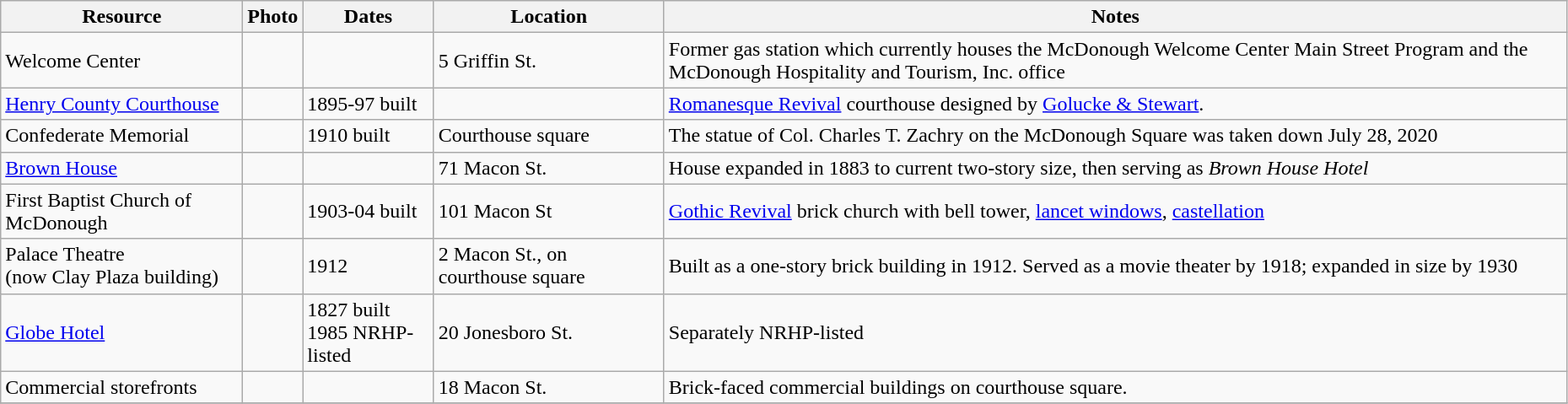<table class="wikitable sortable plainrowheaders" style="width:98%">
<tr>
<th scope="col">Resource</th>
<th scope="col">Photo</th>
<th scope="col">Dates</th>
<th scope="col">Location</th>
<th scope="col">Notes</th>
</tr>
<tr>
<td>Welcome Center</td>
<td></td>
<td></td>
<td>5 Griffin St.<br><small></small></td>
<td>Former gas station which currently houses the McDonough Welcome Center Main Street Program and the McDonough Hospitality and Tourism, Inc. office</td>
</tr>
<tr>
<td><a href='#'>Henry County Courthouse</a></td>
<td></td>
<td>1895-97 built</td>
<td><small></small></td>
<td><a href='#'>Romanesque Revival</a> courthouse designed by <a href='#'>Golucke & Stewart</a>.</td>
</tr>
<tr id="Confederate Memorial">
<td>Confederate Memorial</td>
<td></td>
<td>1910 built</td>
<td>Courthouse square<br><small></small></td>
<td>The statue of Col. Charles T. Zachry on the McDonough Square was taken down July 28, 2020</td>
</tr>
<tr>
<td><a href='#'>Brown House</a></td>
<td></td>
<td></td>
<td>71 Macon St.<br><small></small></td>
<td>House expanded in 1883 to current two-story size, then serving as <em>Brown House Hotel</em></td>
</tr>
<tr>
<td>First Baptist Church of McDonough</td>
<td></td>
<td>1903-04 built</td>
<td>101 Macon St<br><small></small></td>
<td><a href='#'>Gothic Revival</a> brick church with bell tower, <a href='#'>lancet windows</a>, <a href='#'>castellation</a></td>
</tr>
<tr>
<td>Palace Theatre<br>(now Clay Plaza building)</td>
<td></td>
<td>1912</td>
<td>2 Macon St., on courthouse square<br><small></small></td>
<td>Built as a one-story brick building in 1912.  Served as a movie theater by 1918; expanded in size by 1930</td>
</tr>
<tr>
<td><a href='#'>Globe Hotel</a></td>
<td></td>
<td>1827 built<br>1985 NRHP-listed</td>
<td>20 Jonesboro St.<br><small></small></td>
<td>Separately NRHP-listed</td>
</tr>
<tr>
<td>Commercial storefronts</td>
<td></td>
<td></td>
<td>18 Macon St.<br><small></small></td>
<td>Brick-faced commercial buildings on courthouse square.</td>
</tr>
<tr>
</tr>
</table>
